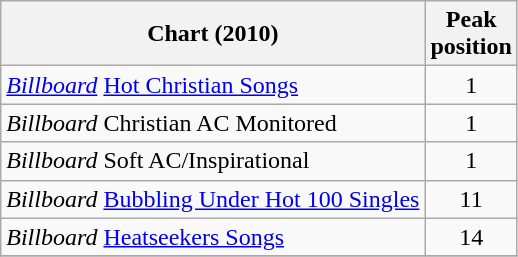<table class="wikitable sortable">
<tr>
<th>Chart (2010)</th>
<th>Peak<br>position</th>
</tr>
<tr>
<td><em><a href='#'>Billboard</a></em> <a href='#'>Hot Christian Songs</a></td>
<td align="center">1</td>
</tr>
<tr>
<td><em>Billboard</em> Christian AC Monitored</td>
<td align="center">1</td>
</tr>
<tr>
<td><em>Billboard</em> Soft AC/Inspirational</td>
<td align="center">1</td>
</tr>
<tr>
<td><em>Billboard</em> <a href='#'>Bubbling Under Hot 100 Singles</a></td>
<td align="center">11</td>
</tr>
<tr>
<td><em>Billboard</em> <a href='#'>Heatseekers Songs</a></td>
<td align="center">14</td>
</tr>
<tr>
</tr>
</table>
